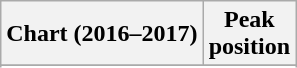<table class="wikitable sortable plainrowheaders" style="text-align:center">
<tr>
<th scope="col">Chart (2016–2017)</th>
<th scope="col">Peak<br> position</th>
</tr>
<tr>
</tr>
<tr>
</tr>
<tr>
</tr>
<tr>
</tr>
<tr>
</tr>
<tr>
</tr>
</table>
